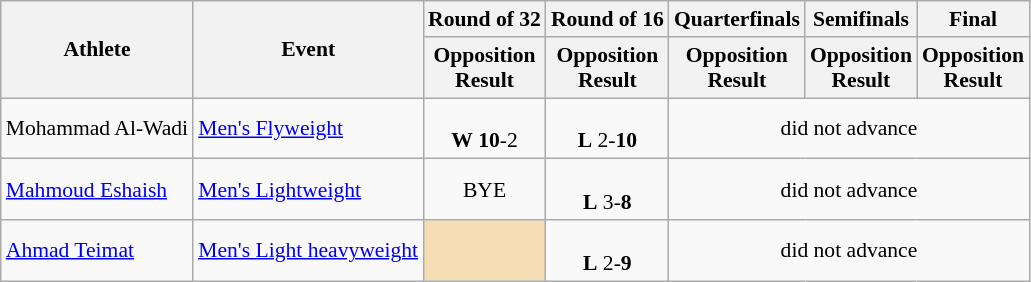<table class=wikitable style="font-size:90%">
<tr>
<th rowspan=2>Athlete</th>
<th rowspan=2>Event</th>
<th>Round of 32</th>
<th>Round of 16</th>
<th>Quarterfinals</th>
<th>Semifinals</th>
<th>Final</th>
</tr>
<tr>
<th>Opposition<br>Result</th>
<th>Opposition<br>Result</th>
<th>Opposition<br>Result</th>
<th>Opposition<br>Result</th>
<th>Opposition<br>Result</th>
</tr>
<tr>
<td>Mohammad Al-Wadi</td>
<td><a href='#'>Men's Flyweight</a></td>
<td align=center><br><strong>W</strong> <strong>10</strong>-2</td>
<td align=center><br><strong>L</strong> 2-<strong>10</strong></td>
<td style="text-align:center;" colspan="7">did not advance</td>
</tr>
<tr>
<td><a href='#'>Mahmoud Eshaish</a></td>
<td><a href='#'>Men's Lightweight</a></td>
<td align=center>BYE</td>
<td align=center><br><strong>L</strong> 3-<strong>8</strong></td>
<td style="text-align:center;" colspan="7">did not advance</td>
</tr>
<tr>
<td><a href='#'>Ahmad Teimat</a></td>
<td><a href='#'>Men's Light heavyweight</a></td>
<td style="background:wheat;"></td>
<td align=center><br><strong>L</strong> 2-<strong>9</strong></td>
<td style="text-align:center;" colspan="7">did not advance</td>
</tr>
</table>
